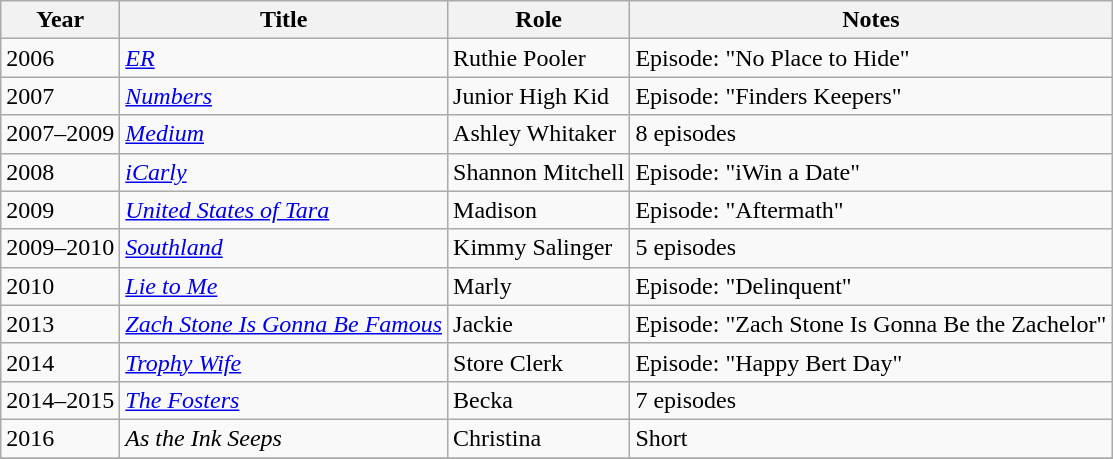<table class="wikitable">
<tr>
<th>Year</th>
<th>Title</th>
<th>Role</th>
<th>Notes</th>
</tr>
<tr>
<td>2006</td>
<td><em><a href='#'>ER</a></em></td>
<td>Ruthie Pooler</td>
<td>Episode: "No Place to Hide"</td>
</tr>
<tr>
<td>2007</td>
<td><em><a href='#'>Numbers</a></em></td>
<td>Junior High Kid</td>
<td>Episode: "Finders Keepers"</td>
</tr>
<tr>
<td>2007–2009</td>
<td><em><a href='#'>Medium</a></em></td>
<td>Ashley Whitaker</td>
<td>8 episodes</td>
</tr>
<tr>
<td>2008</td>
<td><em><a href='#'>iCarly</a></em></td>
<td>Shannon Mitchell</td>
<td>Episode: "iWin a Date"</td>
</tr>
<tr>
<td>2009</td>
<td><em><a href='#'>United States of Tara</a></em></td>
<td>Madison</td>
<td>Episode: "Aftermath"</td>
</tr>
<tr>
<td>2009–2010</td>
<td><em><a href='#'>Southland</a></em></td>
<td>Kimmy Salinger</td>
<td>5 episodes</td>
</tr>
<tr>
<td>2010</td>
<td><em><a href='#'>Lie to Me</a></em></td>
<td>Marly</td>
<td>Episode: "Delinquent"</td>
</tr>
<tr>
<td>2013</td>
<td><em><a href='#'>Zach Stone Is Gonna Be Famous</a></em></td>
<td>Jackie</td>
<td>Episode: "Zach Stone Is Gonna Be the Zachelor"</td>
</tr>
<tr>
<td>2014</td>
<td><a href='#'><em>Trophy Wife</em></a></td>
<td>Store Clerk</td>
<td>Episode: "Happy Bert Day"</td>
</tr>
<tr>
<td>2014–2015</td>
<td><em><a href='#'>The Fosters</a></em></td>
<td>Becka</td>
<td>7 episodes</td>
</tr>
<tr>
<td>2016</td>
<td><em>As the Ink Seeps</em></td>
<td>Christina</td>
<td>Short</td>
</tr>
<tr>
</tr>
</table>
